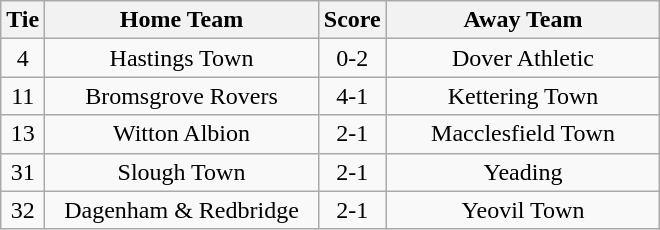<table class="wikitable" style="text-align:center;">
<tr>
<th width=20>Tie</th>
<th width=175>Home Team</th>
<th width=20>Score</th>
<th width=175>Away Team</th>
</tr>
<tr>
<td>4</td>
<td>Hastings Town</td>
<td>0-2</td>
<td>Dover Athletic</td>
</tr>
<tr>
<td>11</td>
<td>Bromsgrove Rovers</td>
<td>4-1</td>
<td>Kettering Town</td>
</tr>
<tr>
<td>13</td>
<td>Witton Albion</td>
<td>2-1</td>
<td>Macclesfield Town</td>
</tr>
<tr>
<td>31</td>
<td>Slough Town</td>
<td>2-1</td>
<td>Yeading</td>
</tr>
<tr>
<td>32</td>
<td>Dagenham & Redbridge</td>
<td>2-1</td>
<td>Yeovil Town</td>
</tr>
</table>
